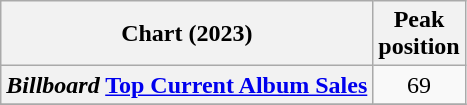<table class="wikitable sortable plainrowheaders" style="text-align:center">
<tr>
<th scope="col">Chart (2023)</th>
<th scope="col">Peak<br>position</th>
</tr>
<tr>
<th scope="row"><em>Billboard</em> <a href='#'>Top Current Album Sales</a></th>
<td>69</td>
</tr>
<tr>
</tr>
</table>
